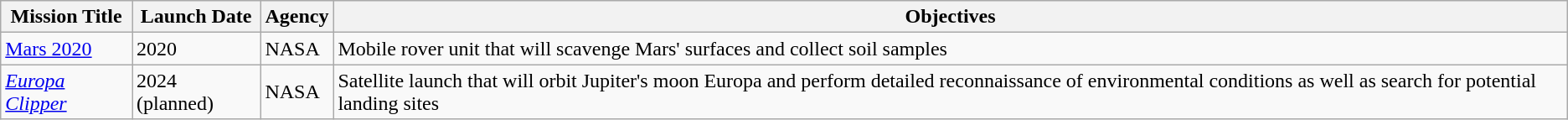<table class="wikitable">
<tr>
<th>Mission Title</th>
<th>Launch Date</th>
<th>Agency</th>
<th>Objectives</th>
</tr>
<tr>
<td><a href='#'>Mars 2020</a></td>
<td>2020</td>
<td>NASA</td>
<td>Mobile rover unit that will scavenge Mars' surfaces and collect soil samples </td>
</tr>
<tr>
<td><em><a href='#'>Europa Clipper</a></em></td>
<td>2024 (planned)</td>
<td>NASA</td>
<td>Satellite launch that will orbit Jupiter's moon Europa and perform detailed reconnaissance of environmental conditions as well as search for potential landing sites </td>
</tr>
</table>
